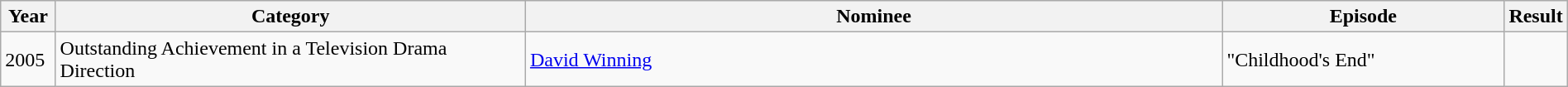<table class="wikitable" | width="100%">
<tr>
<th width="3.5%">Year</th>
<th width="30%">Category</th>
<th>Nominee</th>
<th width="18%">Episode</th>
<th width="3.5%">Result</th>
</tr>
<tr>
<td>2005</td>
<td>Outstanding Achievement in a Television Drama Direction</td>
<td><a href='#'>David Winning</a></td>
<td>"Childhood's End"</td>
<td></td>
</tr>
</table>
